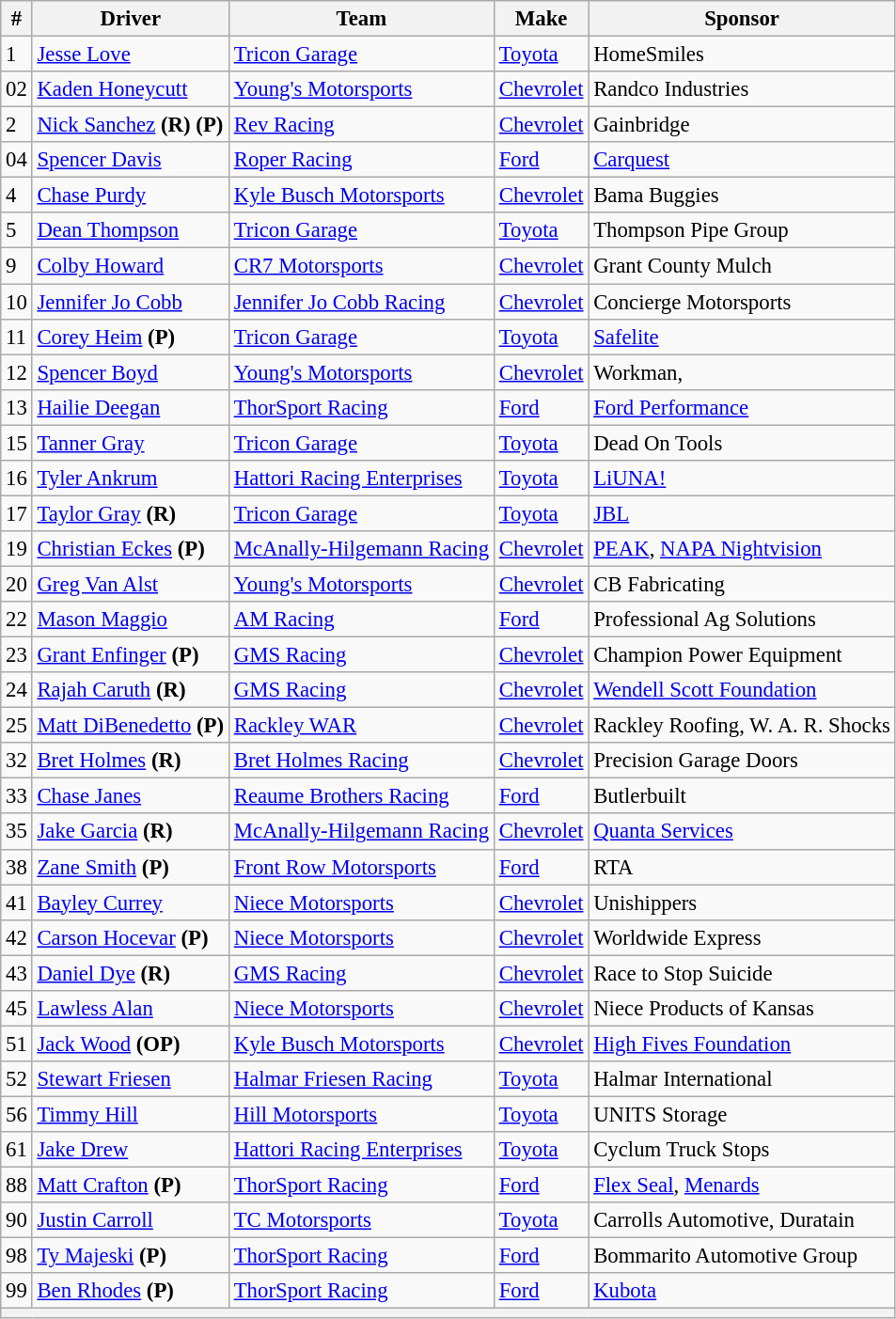<table class="wikitable" style="font-size: 95%;">
<tr>
<th>#</th>
<th>Driver</th>
<th>Team</th>
<th>Make</th>
<th>Sponsor</th>
</tr>
<tr>
<td>1</td>
<td><a href='#'>Jesse Love</a></td>
<td><a href='#'>Tricon Garage</a></td>
<td><a href='#'>Toyota</a></td>
<td>HomeSmiles</td>
</tr>
<tr>
<td>02</td>
<td><a href='#'>Kaden Honeycutt</a></td>
<td><a href='#'>Young's Motorsports</a></td>
<td><a href='#'>Chevrolet</a></td>
<td>Randco Industries</td>
</tr>
<tr>
<td>2</td>
<td><a href='#'>Nick Sanchez</a> <strong>(R) (P)</strong></td>
<td><a href='#'>Rev Racing</a></td>
<td><a href='#'>Chevrolet</a></td>
<td>Gainbridge</td>
</tr>
<tr>
<td>04</td>
<td><a href='#'>Spencer Davis</a></td>
<td><a href='#'>Roper Racing</a></td>
<td><a href='#'>Ford</a></td>
<td><a href='#'>Carquest</a></td>
</tr>
<tr>
<td>4</td>
<td><a href='#'>Chase Purdy</a></td>
<td><a href='#'>Kyle Busch Motorsports</a></td>
<td><a href='#'>Chevrolet</a></td>
<td>Bama Buggies</td>
</tr>
<tr>
<td>5</td>
<td><a href='#'>Dean Thompson</a></td>
<td><a href='#'>Tricon Garage</a></td>
<td><a href='#'>Toyota</a></td>
<td>Thompson Pipe Group</td>
</tr>
<tr>
<td>9</td>
<td><a href='#'>Colby Howard</a></td>
<td><a href='#'>CR7 Motorsports</a></td>
<td><a href='#'>Chevrolet</a></td>
<td>Grant County Mulch</td>
</tr>
<tr>
<td>10</td>
<td><a href='#'>Jennifer Jo Cobb</a></td>
<td><a href='#'>Jennifer Jo Cobb Racing</a></td>
<td><a href='#'>Chevrolet</a></td>
<td>Concierge Motorsports</td>
</tr>
<tr>
<td>11</td>
<td><a href='#'>Corey Heim</a> <strong>(P)</strong></td>
<td><a href='#'>Tricon Garage</a></td>
<td><a href='#'>Toyota</a></td>
<td><a href='#'>Safelite</a></td>
</tr>
<tr>
<td>12</td>
<td><a href='#'>Spencer Boyd</a></td>
<td><a href='#'>Young's Motorsports</a></td>
<td><a href='#'>Chevrolet</a></td>
<td>Workman, </td>
</tr>
<tr>
<td>13</td>
<td><a href='#'>Hailie Deegan</a></td>
<td><a href='#'>ThorSport Racing</a></td>
<td><a href='#'>Ford</a></td>
<td><a href='#'>Ford Performance</a></td>
</tr>
<tr>
<td>15</td>
<td><a href='#'>Tanner Gray</a></td>
<td><a href='#'>Tricon Garage</a></td>
<td><a href='#'>Toyota</a></td>
<td>Dead On Tools</td>
</tr>
<tr>
<td>16</td>
<td><a href='#'>Tyler Ankrum</a></td>
<td><a href='#'>Hattori Racing Enterprises</a></td>
<td><a href='#'>Toyota</a></td>
<td><a href='#'>LiUNA!</a></td>
</tr>
<tr>
<td>17</td>
<td><a href='#'>Taylor Gray</a> <strong>(R)</strong></td>
<td><a href='#'>Tricon Garage</a></td>
<td><a href='#'>Toyota</a></td>
<td><a href='#'>JBL</a></td>
</tr>
<tr>
<td>19</td>
<td><a href='#'>Christian Eckes</a> <strong>(P)</strong></td>
<td><a href='#'>McAnally-Hilgemann Racing</a></td>
<td><a href='#'>Chevrolet</a></td>
<td><a href='#'>PEAK</a>, <a href='#'>NAPA Nightvision</a></td>
</tr>
<tr>
<td>20</td>
<td><a href='#'>Greg Van Alst</a></td>
<td><a href='#'>Young's Motorsports</a></td>
<td><a href='#'>Chevrolet</a></td>
<td>CB Fabricating</td>
</tr>
<tr>
<td>22</td>
<td><a href='#'>Mason Maggio</a></td>
<td><a href='#'>AM Racing</a></td>
<td><a href='#'>Ford</a></td>
<td>Professional Ag Solutions</td>
</tr>
<tr>
<td>23</td>
<td><a href='#'>Grant Enfinger</a> <strong>(P)</strong></td>
<td><a href='#'>GMS Racing</a></td>
<td><a href='#'>Chevrolet</a></td>
<td>Champion Power Equipment</td>
</tr>
<tr>
<td>24</td>
<td><a href='#'>Rajah Caruth</a> <strong>(R)</strong></td>
<td><a href='#'>GMS Racing</a></td>
<td><a href='#'>Chevrolet</a></td>
<td><a href='#'>Wendell Scott Foundation</a></td>
</tr>
<tr>
<td>25</td>
<td nowrap><a href='#'>Matt DiBenedetto</a> <strong>(P)</strong></td>
<td><a href='#'>Rackley WAR</a></td>
<td><a href='#'>Chevrolet</a></td>
<td nowrap>Rackley Roofing, W. A. R. Shocks</td>
</tr>
<tr>
<td>32</td>
<td><a href='#'>Bret Holmes</a> <strong>(R)</strong></td>
<td><a href='#'>Bret Holmes Racing</a></td>
<td><a href='#'>Chevrolet</a></td>
<td>Precision Garage Doors</td>
</tr>
<tr>
<td>33</td>
<td><a href='#'>Chase Janes</a></td>
<td><a href='#'>Reaume Brothers Racing</a></td>
<td><a href='#'>Ford</a></td>
<td>Butlerbuilt</td>
</tr>
<tr>
<td>35</td>
<td><a href='#'>Jake Garcia</a> <strong>(R)</strong></td>
<td nowrap><a href='#'>McAnally-Hilgemann Racing</a></td>
<td><a href='#'>Chevrolet</a></td>
<td><a href='#'>Quanta Services</a></td>
</tr>
<tr>
<td>38</td>
<td><a href='#'>Zane Smith</a> <strong>(P)</strong></td>
<td><a href='#'>Front Row Motorsports</a></td>
<td><a href='#'>Ford</a></td>
<td>RTA </td>
</tr>
<tr>
<td>41</td>
<td><a href='#'>Bayley Currey</a></td>
<td nowrap=""><a href='#'>Niece Motorsports</a></td>
<td><a href='#'>Chevrolet</a></td>
<td>Unishippers</td>
</tr>
<tr>
<td>42</td>
<td><a href='#'>Carson Hocevar</a> <strong>(P)</strong></td>
<td nowrap=""><a href='#'>Niece Motorsports</a></td>
<td><a href='#'>Chevrolet</a></td>
<td>Worldwide Express</td>
</tr>
<tr>
<td>43</td>
<td><a href='#'>Daniel Dye</a> <strong>(R)</strong></td>
<td><a href='#'>GMS Racing</a></td>
<td><a href='#'>Chevrolet</a></td>
<td>Race to Stop Suicide</td>
</tr>
<tr>
<td>45</td>
<td><a href='#'>Lawless Alan</a></td>
<td><a href='#'>Niece Motorsports</a></td>
<td><a href='#'>Chevrolet</a></td>
<td>Niece Products of Kansas</td>
</tr>
<tr>
<td>51</td>
<td><a href='#'>Jack Wood</a> <strong>(OP)</strong></td>
<td><a href='#'>Kyle Busch Motorsports</a></td>
<td><a href='#'>Chevrolet</a></td>
<td><a href='#'>High Fives Foundation</a></td>
</tr>
<tr>
<td>52</td>
<td><a href='#'>Stewart Friesen</a></td>
<td><a href='#'>Halmar Friesen Racing</a></td>
<td><a href='#'>Toyota</a></td>
<td>Halmar International</td>
</tr>
<tr>
<td>56</td>
<td><a href='#'>Timmy Hill</a></td>
<td><a href='#'>Hill Motorsports</a></td>
<td><a href='#'>Toyota</a></td>
<td>UNITS Storage</td>
</tr>
<tr>
<td>61</td>
<td><a href='#'>Jake Drew</a></td>
<td><a href='#'>Hattori Racing Enterprises</a></td>
<td><a href='#'>Toyota</a></td>
<td>Cyclum Truck Stops</td>
</tr>
<tr>
<td>88</td>
<td><a href='#'>Matt Crafton</a> <strong>(P)</strong></td>
<td><a href='#'>ThorSport Racing</a></td>
<td><a href='#'>Ford</a></td>
<td><a href='#'>Flex Seal</a>, <a href='#'>Menards</a></td>
</tr>
<tr>
<td>90</td>
<td><a href='#'>Justin Carroll</a></td>
<td><a href='#'>TC Motorsports</a></td>
<td><a href='#'>Toyota</a></td>
<td>Carrolls Automotive, Duratain</td>
</tr>
<tr>
<td>98</td>
<td><a href='#'>Ty Majeski</a> <strong>(P)</strong></td>
<td><a href='#'>ThorSport Racing</a></td>
<td><a href='#'>Ford</a></td>
<td>Bommarito Automotive Group</td>
</tr>
<tr>
<td>99</td>
<td><a href='#'>Ben Rhodes</a> <strong>(P)</strong></td>
<td><a href='#'>ThorSport Racing</a></td>
<td><a href='#'>Ford</a></td>
<td><a href='#'>Kubota</a></td>
</tr>
<tr>
<th colspan="5"></th>
</tr>
</table>
